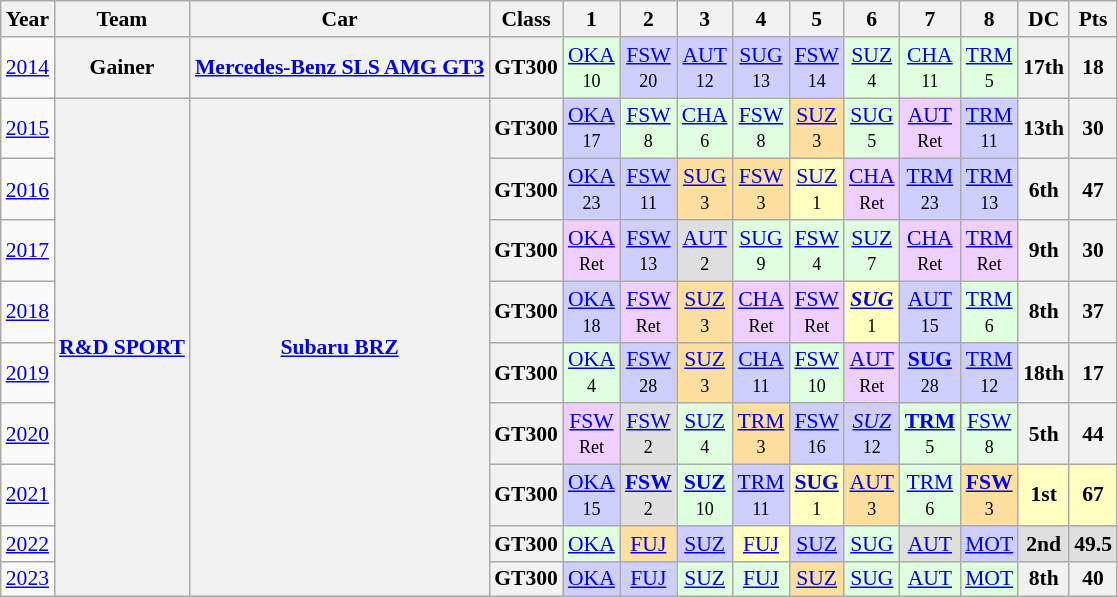<table class="wikitable" style="text-align:center; font-size:90%">
<tr>
<th>Year</th>
<th>Team</th>
<th>Car</th>
<th>Class</th>
<th>1</th>
<th>2</th>
<th>3</th>
<th>4</th>
<th>5</th>
<th>6</th>
<th>7</th>
<th>8</th>
<th>DC</th>
<th>Pts</th>
</tr>
<tr>
<td><a href='#'>2014</a></td>
<th>Gainer</th>
<th><a href='#'>Mercedes-Benz SLS AMG GT3</a></th>
<th>GT300</th>
<td bgcolor="#DFFFDF"><a href='#'>OKA</a><br><small>10</small></td>
<td bgcolor="#cfcfff"><a href='#'>FSW</a><br><small>20</small></td>
<td bgcolor="#cfcfff"><a href='#'>AUT</a><br><small>12</small></td>
<td bgcolor="#cfcfff"><a href='#'>SUG</a><br><small>13</small></td>
<td bgcolor="#cfcfff"><a href='#'>FSW</a><br><small>14</small></td>
<td bgcolor="#dfffdf"><a href='#'>SUZ</a><br><small>4</small></td>
<td bgcolor="#dfffdf"><a href='#'>CHA</a><br><small>11</small></td>
<td bgcolor="#dfffdf"><a href='#'>TRM</a><br><small>5</small></td>
<th>17th</th>
<th>18</th>
</tr>
<tr>
<td><a href='#'>2015</a></td>
<th rowspan="9"><a href='#'>R&D SPORT</a></th>
<th rowspan="9"><a href='#'>Subaru BRZ</a></th>
<th>GT300</th>
<td bgcolor="#CFCFFF"><a href='#'>OKA</a><br><small>17</small></td>
<td bgcolor="#DFFFDF"><a href='#'>FSW</a><br><small>8</small></td>
<td bgcolor="#DFFFDF"><a href='#'>CHA</a><br><small>6</small></td>
<td bgcolor="#DFFFDF"><a href='#'>FSW</a><br><small>8</small></td>
<td bgcolor="#FFDF9F"><a href='#'>SUZ</a><br><small>3</small></td>
<td bgcolor="#DFFFDF"><a href='#'>SUG</a><br><small>5</small></td>
<td bgcolor="#EFCFFF"><a href='#'>AUT</a><br><small>Ret</small></td>
<td bgcolor="#CFCFFF"><a href='#'>TRM</a><br><small>11</small></td>
<th>13th</th>
<th>30</th>
</tr>
<tr>
<td><a href='#'>2016</a></td>
<th>GT300</th>
<td bgcolor="#CFCFFF"><a href='#'>OKA</a><br><small>23</small></td>
<td bgcolor="#CFCFFF"><a href='#'>FSW</a><br><small>11</small></td>
<td bgcolor="#FFDF9F"><a href='#'>SUG</a><br><small>3</small></td>
<td bgcolor="#FFDF9F"><a href='#'>FSW</a><br><small>3</small></td>
<td bgcolor="#FFFFBF"><a href='#'>SUZ</a><br><small>1</small></td>
<td bgcolor="#EFCFFF"><a href='#'>CHA</a><br><small>Ret</small></td>
<td bgcolor="#CFCFFF"><a href='#'>TRM</a><br><small>23</small></td>
<td bgcolor="#CFCFFF"><a href='#'>TRM</a><br><small>13</small></td>
<th>6th</th>
<th>47</th>
</tr>
<tr>
<td><a href='#'>2017</a></td>
<th>GT300</th>
<td bgcolor="#EFCFFF"><a href='#'>OKA</a><br><small>Ret</small></td>
<td bgcolor="#CFCFFF"><a href='#'>FSW</a><br><small>13</small></td>
<td bgcolor="#DFDFDF"><a href='#'>AUT</a><br><small>2</small></td>
<td bgcolor="#DFFFDF"><a href='#'>SUG</a><br><small>9</small></td>
<td bgcolor="#DFFFDF"><a href='#'>FSW</a><br><small>4</small></td>
<td bgcolor="#DFFFDF"><a href='#'>SUZ</a><br><small>7</small></td>
<td bgcolor="#EFCFFF"><a href='#'>CHA</a><br><small>Ret</small></td>
<td bgcolor="#EFCFFF"><a href='#'>TRM</a><br><small>Ret</small></td>
<th>9th</th>
<th>30</th>
</tr>
<tr>
<td><a href='#'>2018</a></td>
<th>GT300</th>
<td bgcolor="#CFCFFF"><a href='#'>OKA</a><br><small>18</small></td>
<td bgcolor="#EFCFFF"><a href='#'>FSW</a><br><small>Ret</small></td>
<td bgcolor="#FFDF9F"><a href='#'>SUZ</a><br><small>3</small></td>
<td bgcolor="#EFCFFF"><a href='#'>CHA</a><br><small>Ret</small></td>
<td bgcolor="#EFCFFF"><a href='#'>FSW</a><br><small>Ret</small></td>
<td bgcolor="#FFFFBF"><strong><em><a href='#'>SUG</a></em></strong><br><small>1</small></td>
<td bgcolor="#CFCFFF"><a href='#'>AUT</a><br><small>15</small></td>
<td bgcolor="#DFFFDF"><a href='#'>TRM</a><br><small>6</small></td>
<th>8th</th>
<th>37</th>
</tr>
<tr>
<td><a href='#'>2019</a></td>
<th>GT300</th>
<td bgcolor="#DFFFDF"><a href='#'>OKA</a><br><small>4</small></td>
<td bgcolor="#CFCFFF"><a href='#'>FSW</a><br><small>28</small></td>
<td bgcolor="#FFDF9F"><a href='#'>SUZ</a><br><small>3</small></td>
<td bgcolor="#CFCFFF"><a href='#'>CHA</a><br><small>11</small></td>
<td bgcolor="#DFFFDF"><a href='#'>FSW</a><br><small>10</small></td>
<td bgcolor="#EFCFFF"><a href='#'>AUT</a><br><small>Ret</small></td>
<td bgcolor="#CFCFFF"><strong><a href='#'>SUG</a></strong><br><small>28</small></td>
<td bgcolor="#CFCFFF"><a href='#'>TRM</a><br><small>12</small></td>
<th>18th</th>
<th>17</th>
</tr>
<tr>
<td><a href='#'>2020</a></td>
<th>GT300</th>
<td bgcolor="#EFCFFF"><a href='#'>FSW</a><br><small>Ret</small></td>
<td bgcolor="#DFDFDF"><a href='#'>FSW</a><br><small>2</small></td>
<td bgcolor="#DFFFDF"><a href='#'>SUZ</a><br><small>4</small></td>
<td bgcolor="#FFDF9F"><a href='#'>TRM</a><br><small>3</small></td>
<td bgcolor="#CFCFFF"><a href='#'>FSW</a><br><small>16</small></td>
<td bgcolor="#CFCFFF"><em><a href='#'>SUZ</a></em><br><small>12</small></td>
<td bgcolor="#DFFFDF"><strong><a href='#'>TRM</a></strong><br><small>5</small></td>
<td bgcolor="#DFFFDF"><a href='#'>FSW</a><br><small>8</small></td>
<th>5th</th>
<th>44</th>
</tr>
<tr>
<td><a href='#'>2021</a></td>
<th>GT300</th>
<td bgcolor="#CFCFFF"><a href='#'>OKA</a><br><small>15</small></td>
<td bgcolor="#DFDFDF"><strong><a href='#'>FSW</a></strong><br><small>2</small></td>
<td bgcolor="#DFFFDF"><a href='#'><strong>SUZ</strong></a><strong><br></strong><small>10</small></td>
<td bgcolor="#CFCFFF"><a href='#'>TRM</a><br><small>11</small></td>
<td bgcolor="#FFFFBF"><strong><a href='#'>SUG</a></strong><br><small>1</small></td>
<td bgcolor="#FFDF9F"><a href='#'>AUT</a><br><small>3</small></td>
<td bgcolor="#DFFFDF"><a href='#'>TRM</a><strong><br></strong><small>6</small></td>
<td bgcolor="#FFDF9F"><a href='#'><strong>FSW</strong></a><strong><br></strong><small>3</small></td>
<th style="background:#FFFFBF;">1st</th>
<th style="background:#FFFFBF;">67</th>
</tr>
<tr>
<td><a href='#'>2022</a></td>
<th>GT300</th>
<td style="background:#DFFFDF;"><a href='#'>OKA</a><br></td>
<td bgcolor="#FFDF9F"><a href='#'>FUJ</a><br></td>
<td bgcolor="#CFCFFF"><a href='#'>SUZ</a><br></td>
<td style="background:#FFFFBF;"><a href='#'>FUJ</a><br></td>
<td bgcolor="#CFCFFF"><a href='#'>SUZ</a><br></td>
<td style="background:#DFFFDF;"><a href='#'>SUG</a><br></td>
<td bgcolor="#DFDFDF"><a href='#'>AUT</a><br></td>
<td bgcolor="#CFCFFF"><a href='#'>MOT</a><br></td>
<th style="background:#DFDFDF;">2nd</th>
<th style="background:#DFDFDF;">49.5</th>
</tr>
<tr>
<td><a href='#'>2023</a></td>
<th>GT300</th>
<td bgcolor="#CFCFFF"><a href='#'>OKA</a><br></td>
<td bgcolor="#CFCFFF"><a href='#'>FUJ</a><br></td>
<td style="background:#DFFFDF;"><a href='#'>SUZ</a><br></td>
<td style="background:#DFFFDF;"><a href='#'>FUJ</a><br></td>
<td bgcolor="#FFDF9F"><a href='#'>SUZ</a><br></td>
<td style="background:#DFFFDF;"><a href='#'>SUG</a><br></td>
<td bgcolor="#DFFFDF"><a href='#'>AUT</a><br></td>
<td bgcolor="#DFFFDF"><a href='#'>MOT</a><br></td>
<th>8th</th>
<th>40</th>
</tr>
</table>
